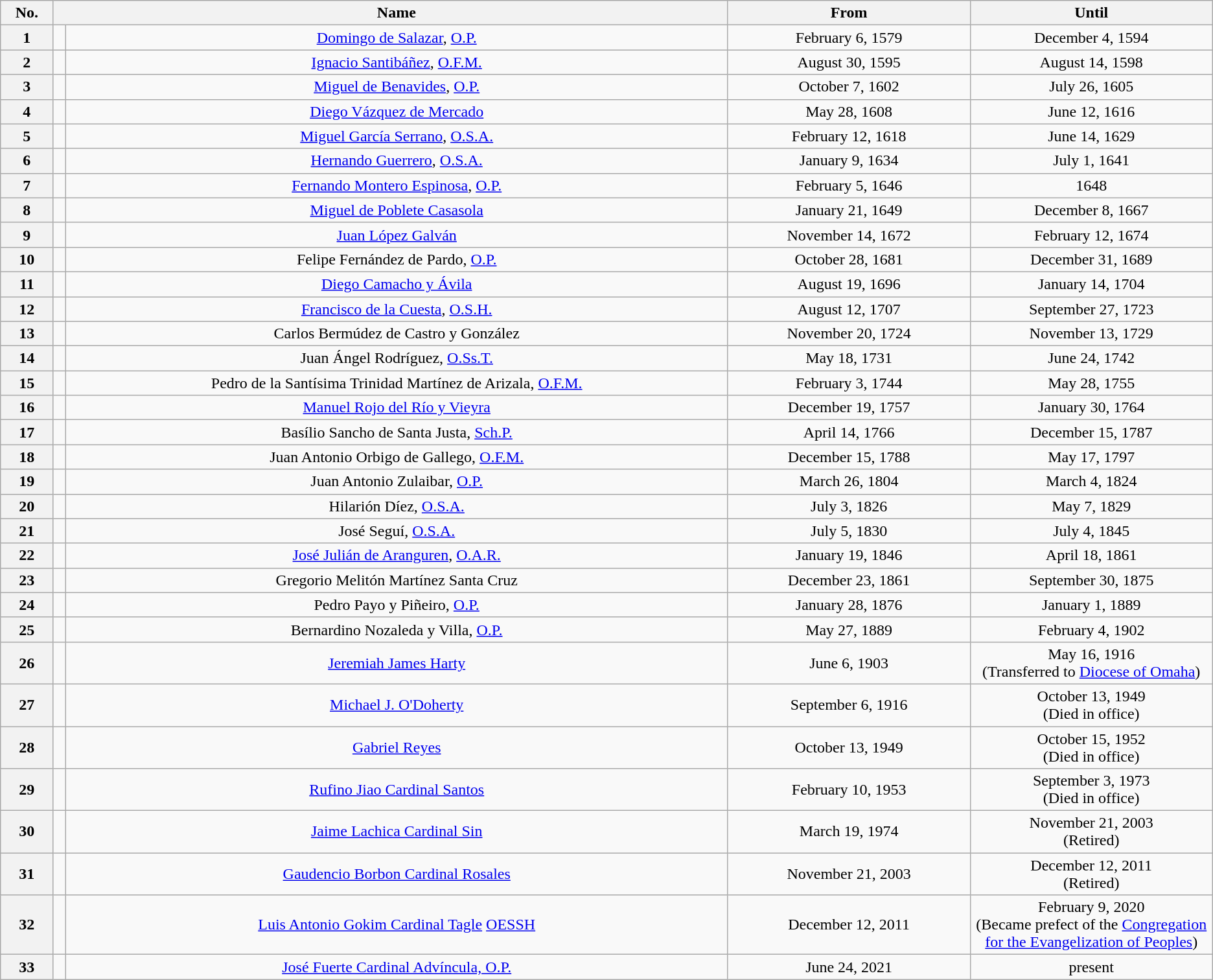<table class="wikitable" style="text-align:center;">
<tr>
<th scope="col">No.</th>
<th scope="col" style="border-right:none;"></th>
<th scope="col" style="border-left:none;">Name</th>
<th scope="col" style="width:20%;">From</th>
<th scope="col" style="width:20%;">Until</th>
</tr>
<tr>
<th scope="row">1</th>
<td></td>
<td><a href='#'>Domingo de Salazar</a>, <a href='#'>O.P.</a></td>
<td>February 6, 1579</td>
<td>December 4, 1594</td>
</tr>
<tr>
<th scope="row">2</th>
<td></td>
<td><a href='#'>Ignacio Santibáñez</a>, <a href='#'>O.F.M.</a></td>
<td>August 30, 1595</td>
<td>August 14, 1598</td>
</tr>
<tr>
<th scope="row">3</th>
<td></td>
<td><a href='#'>Miguel de Benavides</a>, <a href='#'>O.P.</a></td>
<td>October 7, 1602</td>
<td>July 26, 1605</td>
</tr>
<tr>
<th scope="row">4</th>
<td></td>
<td><a href='#'>Diego Vázquez de Mercado</a></td>
<td>May 28, 1608</td>
<td>June 12, 1616</td>
</tr>
<tr>
<th scope="row">5</th>
<td></td>
<td><a href='#'>Miguel García Serrano</a>, <a href='#'>O.S.A.</a></td>
<td>February 12, 1618</td>
<td>June 14, 1629</td>
</tr>
<tr>
<th scope="row">6</th>
<td></td>
<td><a href='#'>Hernando Guerrero</a>, <a href='#'>O.S.A.</a></td>
<td>January 9, 1634</td>
<td>July 1, 1641</td>
</tr>
<tr>
<th scope="row">7</th>
<td></td>
<td><a href='#'>Fernando Montero Espinosa</a>, <a href='#'>O.P.</a></td>
<td>February 5, 1646</td>
<td>1648</td>
</tr>
<tr>
<th scope="row">8</th>
<td></td>
<td><a href='#'>Miguel de Poblete Casasola</a></td>
<td>January 21, 1649</td>
<td>December 8, 1667</td>
</tr>
<tr>
<th scope="row">9</th>
<td></td>
<td><a href='#'>Juan López Galván</a></td>
<td>November 14, 1672</td>
<td>February 12, 1674</td>
</tr>
<tr>
<th scope="row">10</th>
<td></td>
<td>Felipe Fernández de Pardo, <a href='#'>O.P.</a></td>
<td>October 28, 1681</td>
<td>December 31, 1689</td>
</tr>
<tr>
<th scope="row">11</th>
<td></td>
<td><a href='#'>Diego Camacho y Ávila</a></td>
<td>August 19, 1696</td>
<td>January 14, 1704</td>
</tr>
<tr>
<th scope="row">12</th>
<td></td>
<td><a href='#'>Francisco de la Cuesta</a>, <a href='#'>O.S.H.</a></td>
<td>August 12, 1707</td>
<td>September 27, 1723</td>
</tr>
<tr>
<th scope="row">13</th>
<td></td>
<td>Carlos Bermúdez de Castro y González</td>
<td>November 20, 1724</td>
<td>November 13, 1729</td>
</tr>
<tr>
<th scope="row">14</th>
<td></td>
<td>Juan Ángel Rodríguez, <a href='#'>O.Ss.T.</a></td>
<td>May 18, 1731</td>
<td>June 24, 1742</td>
</tr>
<tr>
<th scope="row">15</th>
<td></td>
<td>Pedro de la Santísima Trinidad Martínez de Arizala, <a href='#'>O.F.M.</a></td>
<td>February 3, 1744</td>
<td>May 28, 1755</td>
</tr>
<tr>
<th scope="row">16</th>
<td></td>
<td><a href='#'>Manuel Rojo del Río y Vieyra</a></td>
<td>December 19, 1757</td>
<td>January 30, 1764</td>
</tr>
<tr>
<th scope="row">17</th>
<td></td>
<td>Basílio Sancho de Santa Justa, <a href='#'>Sch.P.</a></td>
<td>April 14, 1766</td>
<td>December 15, 1787</td>
</tr>
<tr>
<th scope="row">18</th>
<td></td>
<td>Juan Antonio Orbigo de Gallego, <a href='#'>O.F.M.</a></td>
<td>December 15, 1788</td>
<td>May 17, 1797</td>
</tr>
<tr>
<th scope="row">19</th>
<td></td>
<td>Juan Antonio Zulaibar, <a href='#'>O.P.</a></td>
<td>March 26, 1804</td>
<td>March 4, 1824</td>
</tr>
<tr>
<th scope="row">20</th>
<td></td>
<td>Hilarión Díez, <a href='#'>O.S.A.</a></td>
<td>July 3, 1826</td>
<td>May 7, 1829</td>
</tr>
<tr>
<th scope="row">21</th>
<td></td>
<td>José Seguí, <a href='#'>O.S.A.</a></td>
<td>July 5, 1830</td>
<td>July 4, 1845</td>
</tr>
<tr>
<th scope="row">22</th>
<td></td>
<td><a href='#'>José Julián de Aranguren</a>, <a href='#'>O.A.R.</a></td>
<td style="text-align:center;">January 19, 1846</td>
<td style="text-align:center;">April 18, 1861</td>
</tr>
<tr>
<th scope="row">23</th>
<td></td>
<td>Gregorio Melitón Martínez Santa Cruz</td>
<td>December 23, 1861</td>
<td>September 30, 1875</td>
</tr>
<tr>
<th scope="row">24</th>
<td></td>
<td>Pedro Payo y Piñeiro, <a href='#'>O.P.</a></td>
<td>January 28, 1876</td>
<td>January 1, 1889</td>
</tr>
<tr>
<th scope="row">25</th>
<td></td>
<td>Bernardino Nozaleda y Villa, <a href='#'>O.P.</a></td>
<td>May 27, 1889</td>
<td>February 4, 1902</td>
</tr>
<tr>
<th scope="row">26</th>
<td></td>
<td><a href='#'>Jeremiah James Harty</a></td>
<td>June 6, 1903</td>
<td>May 16, 1916 <br>(Transferred to <a href='#'>Diocese of Omaha</a>)</td>
</tr>
<tr>
<th scope="row">27</th>
<td></td>
<td><a href='#'>Michael J. O'Doherty</a></td>
<td>September 6, 1916</td>
<td>October 13, 1949 <br>(Died in office)</td>
</tr>
<tr>
<th scope="row">28</th>
<td></td>
<td><a href='#'>Gabriel Reyes</a></td>
<td>October 13, 1949</td>
<td>October 15, 1952 <br>(Died in office)</td>
</tr>
<tr>
<th scope="row">29</th>
<td></td>
<td><a href='#'>Rufino Jiao Cardinal Santos</a></td>
<td>February 10, 1953</td>
<td>September 3, 1973 <br>(Died in office)</td>
</tr>
<tr>
<th scope="row">30</th>
<td></td>
<td><a href='#'>Jaime Lachica Cardinal Sin</a></td>
<td>March 19, 1974</td>
<td>November 21, 2003 <br>(Retired)</td>
</tr>
<tr>
<th scope="row">31</th>
<td></td>
<td><a href='#'>Gaudencio Borbon Cardinal Rosales</a></td>
<td>November 21, 2003</td>
<td>December 12, 2011 <br>(Retired)</td>
</tr>
<tr>
<th scope="row">32</th>
<td></td>
<td><a href='#'>Luis Antonio Gokim Cardinal Tagle</a> <a href='#'>OESSH</a></td>
<td>December 12, 2011</td>
<td>February 9, 2020 <br>(Became prefect of the <a href='#'>Congregation for the Evangelization of Peoples</a>)</td>
</tr>
<tr>
<th scope="row">33</th>
<td></td>
<td><a href='#'>José Fuerte Cardinal Advíncula, O.P.</a></td>
<td>June 24, 2021</td>
<td>present</td>
</tr>
</table>
